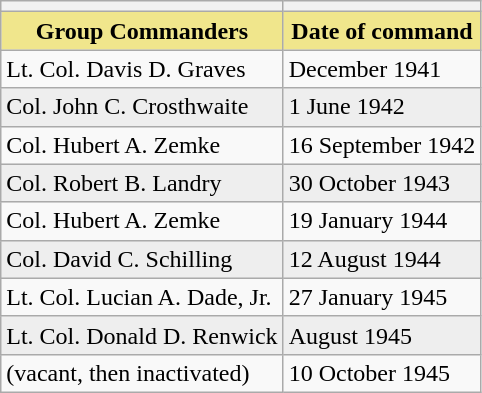<table class="wikitable">
<tr>
<th></th>
<th></th>
</tr>
<tr style="background: khaki">
<td align=center><strong>Group Commanders</strong></td>
<td align=center><strong>Date of command</strong></td>
</tr>
<tr>
<td>Lt. Col. Davis D. Graves</td>
<td>December 1941</td>
</tr>
<tr style="background:#eee;">
<td>Col. John C. Crosthwaite</td>
<td>1 June 1942</td>
</tr>
<tr>
<td>Col. Hubert A. Zemke</td>
<td>16 September 1942</td>
</tr>
<tr style="background:#eee;">
<td>Col. Robert B. Landry</td>
<td>30 October 1943</td>
</tr>
<tr>
<td>Col. Hubert A. Zemke</td>
<td>19 January 1944</td>
</tr>
<tr style="background:#eee;">
<td>Col. David C. Schilling</td>
<td>12 August 1944</td>
</tr>
<tr>
<td>Lt. Col. Lucian A. Dade, Jr.</td>
<td>27 January 1945</td>
</tr>
<tr style="background:#eee;">
<td>Lt. Col. Donald D. Renwick</td>
<td>August 1945</td>
</tr>
<tr>
<td>(vacant, then inactivated)</td>
<td>10 October 1945</td>
</tr>
</table>
